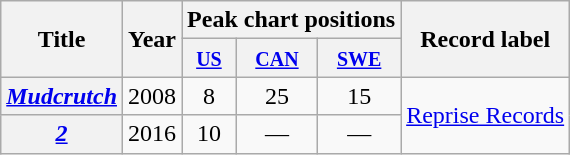<table class="wikitable plainrowheaders" style="text-align:center">
<tr>
<th rowspan="2">Title</th>
<th rowspan="2">Year</th>
<th colspan="3">Peak chart positions</th>
<th rowspan="2">Record label</th>
</tr>
<tr>
<th><small><a href='#'>US</a><br></small></th>
<th><small><a href='#'>CAN</a><br></small></th>
<th><small><a href='#'>SWE</a></small></th>
</tr>
<tr>
<th scope="row"><em><a href='#'>Mudcrutch</a></em></th>
<td>2008</td>
<td>8</td>
<td>25</td>
<td>15</td>
<td rowspan="2"><a href='#'>Reprise Records</a></td>
</tr>
<tr>
<th scope="row"><em><a href='#'>2</a></em></th>
<td>2016</td>
<td>10</td>
<td>—</td>
<td>—</td>
</tr>
</table>
